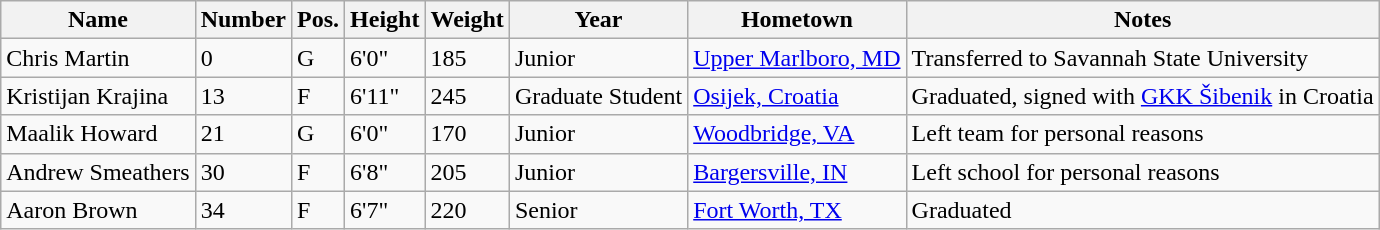<table class="wikitable sortable" border="1">
<tr>
<th>Name</th>
<th>Number</th>
<th>Pos.</th>
<th>Height</th>
<th>Weight</th>
<th>Year</th>
<th>Hometown</th>
<th class="unsortable">Notes</th>
</tr>
<tr>
<td>Chris Martin</td>
<td>0</td>
<td>G</td>
<td>6'0"</td>
<td>185</td>
<td>Junior</td>
<td><a href='#'>Upper Marlboro, MD</a></td>
<td>Transferred to Savannah State University</td>
</tr>
<tr>
<td>Kristijan Krajina</td>
<td>13</td>
<td>F</td>
<td>6'11"</td>
<td>245</td>
<td>Graduate Student</td>
<td><a href='#'>Osijek, Croatia</a></td>
<td>Graduated, signed with <a href='#'>GKK Šibenik</a> in Croatia</td>
</tr>
<tr>
<td>Maalik Howard</td>
<td>21</td>
<td>G</td>
<td>6'0"</td>
<td>170</td>
<td>Junior</td>
<td><a href='#'>Woodbridge, VA</a></td>
<td>Left team for personal reasons</td>
</tr>
<tr>
<td>Andrew Smeathers</td>
<td>30</td>
<td>F</td>
<td>6'8"</td>
<td>205</td>
<td>Junior</td>
<td><a href='#'>Bargersville, IN</a></td>
<td>Left school for personal reasons</td>
</tr>
<tr>
<td>Aaron Brown</td>
<td>34</td>
<td>F</td>
<td>6'7"</td>
<td>220</td>
<td>Senior</td>
<td><a href='#'>Fort Worth, TX</a></td>
<td>Graduated</td>
</tr>
</table>
